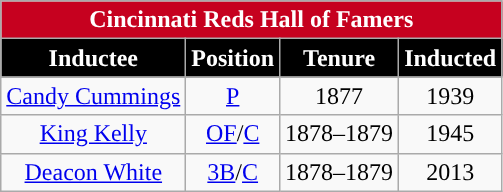<table class="wikitable" style="text-align:center">
<tr>
<th colspan=4 style="background:#c6011f; color:white;">Cincinnati Reds Hall of Famers</th>
</tr>
<tr>
<th style="background:black; color:white;">Inductee</th>
<th style="background:black; color:white;">Position</th>
<th style="background:black; color:white;">Tenure</th>
<th style="background:black; color:white;">Inducted</th>
</tr>
<tr>
<td><a href='#'>Candy Cummings</a></td>
<td><a href='#'>P</a></td>
<td>1877</td>
<td>1939</td>
</tr>
<tr>
<td><a href='#'>King Kelly</a></td>
<td><a href='#'>OF</a>/<a href='#'>C</a></td>
<td>1878–1879</td>
<td>1945</td>
</tr>
<tr>
<td><a href='#'>Deacon White</a></td>
<td><a href='#'>3B</a>/<a href='#'>C</a></td>
<td>1878–1879</td>
<td>2013</td>
</tr>
</table>
